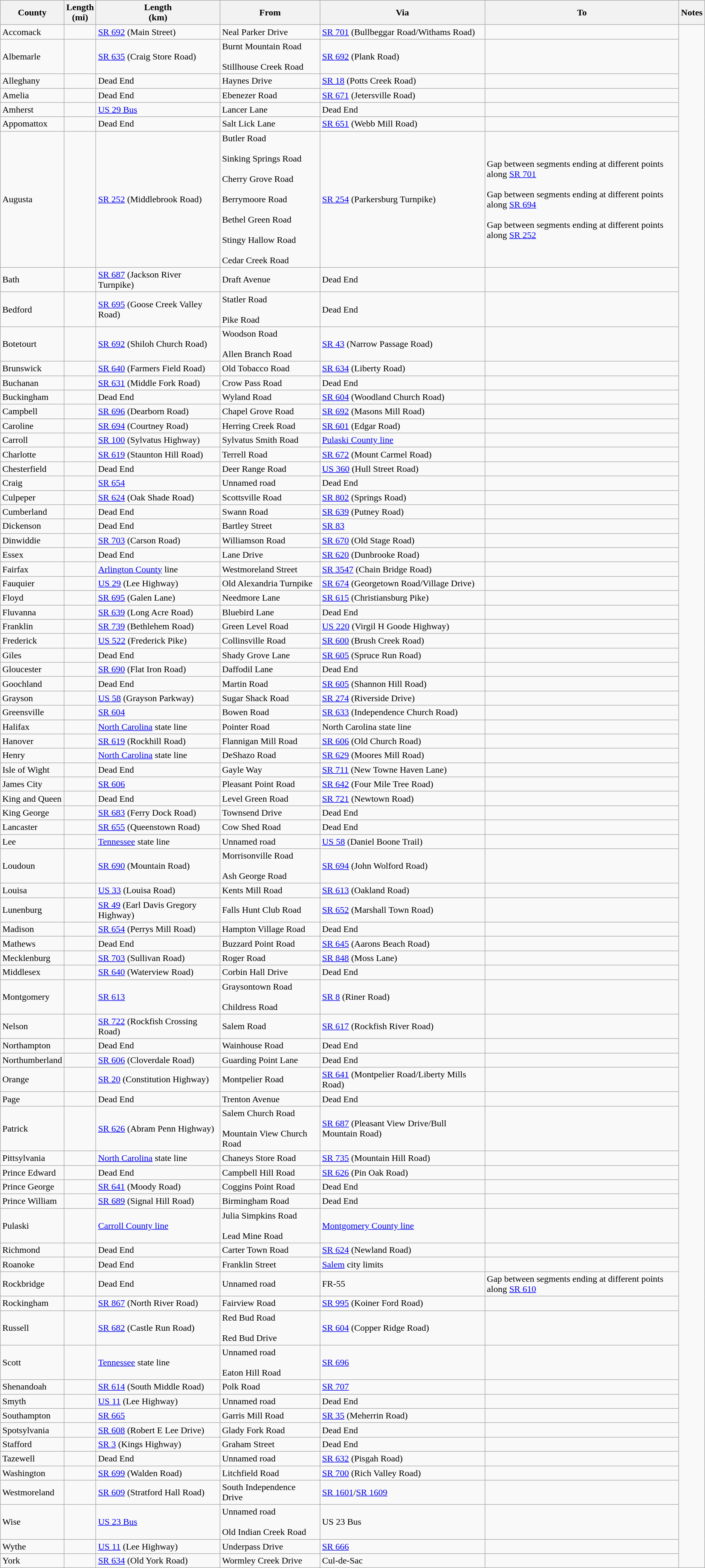<table class="wikitable sortable">
<tr>
<th>County</th>
<th>Length<br>(mi)</th>
<th>Length<br>(km)</th>
<th class="unsortable">From</th>
<th class="unsortable">Via</th>
<th class="unsortable">To</th>
<th class="unsortable">Notes</th>
</tr>
<tr>
<td id="Accomack">Accomack</td>
<td></td>
<td><a href='#'>SR 692</a> (Main Street)</td>
<td>Neal Parker Drive</td>
<td><a href='#'>SR 701</a> (Bullbeggar Road/Withams Road)</td>
<td></td>
</tr>
<tr>
<td id="Albemarle">Albemarle</td>
<td></td>
<td><a href='#'>SR 635</a> (Craig Store Road)</td>
<td>Burnt Mountain Road<br><br>Stillhouse Creek Road</td>
<td><a href='#'>SR 692</a> (Plank Road)</td>
<td></td>
</tr>
<tr>
<td id="Alleghany">Alleghany</td>
<td></td>
<td>Dead End</td>
<td>Haynes Drive</td>
<td><a href='#'>SR 18</a> (Potts Creek Road)</td>
<td></td>
</tr>
<tr>
<td id="Amelia">Amelia</td>
<td></td>
<td>Dead End</td>
<td>Ebenezer Road</td>
<td><a href='#'>SR 671</a> (Jetersville Road)</td>
<td></td>
</tr>
<tr>
<td id="Amherst">Amherst</td>
<td></td>
<td><a href='#'>US 29 Bus</a></td>
<td>Lancer Lane</td>
<td>Dead End</td>
<td></td>
</tr>
<tr>
<td id="Appomattox">Appomattox</td>
<td></td>
<td>Dead End</td>
<td>Salt Lick Lane</td>
<td><a href='#'>SR 651</a> (Webb Mill Road)</td>
<td><br></td>
</tr>
<tr>
<td id="Augusta">Augusta</td>
<td></td>
<td><a href='#'>SR 252</a> (Middlebrook Road)</td>
<td>Butler Road<br><br>Sinking Springs Road<br><br>Cherry Grove Road<br><br>Berrymoore Road<br><br>Bethel Green Road<br><br>Stingy Hallow Road<br><br>Cedar Creek Road</td>
<td><a href='#'>SR 254</a> (Parkersburg Turnpike)</td>
<td>Gap between segments ending at different points along <a href='#'>SR 701</a><br><br>Gap between segments ending at different points along <a href='#'>SR 694</a><br><br>Gap between segments ending at different points along <a href='#'>SR 252</a></td>
</tr>
<tr>
<td id="Bath">Bath</td>
<td></td>
<td><a href='#'>SR 687</a> (Jackson River Turnpike)</td>
<td>Draft Avenue</td>
<td>Dead End</td>
<td></td>
</tr>
<tr>
<td id="Bedford">Bedford</td>
<td></td>
<td><a href='#'>SR 695</a> (Goose Creek Valley Road)</td>
<td>Statler Road<br><br>Pike Road</td>
<td>Dead End</td>
<td><br></td>
</tr>
<tr>
<td id="Botetourt">Botetourt</td>
<td></td>
<td><a href='#'>SR 692</a> (Shiloh Church Road)</td>
<td>Woodson Road<br><br>Allen Branch Road</td>
<td><a href='#'>SR 43</a> (Narrow Passage Road)</td>
<td></td>
</tr>
<tr>
<td id="Brunswick">Brunswick</td>
<td></td>
<td><a href='#'>SR 640</a> (Farmers Field Road)</td>
<td>Old Tobacco Road</td>
<td><a href='#'>SR 634</a> (Liberty Road)</td>
<td></td>
</tr>
<tr>
<td id="Buchanan">Buchanan</td>
<td></td>
<td><a href='#'>SR 631</a> (Middle Fork Road)</td>
<td>Crow Pass Road</td>
<td>Dead End</td>
<td></td>
</tr>
<tr>
<td id="Buckingham">Buckingham</td>
<td></td>
<td>Dead End</td>
<td>Wyland Road</td>
<td><a href='#'>SR 604</a> (Woodland Church Road)</td>
<td></td>
</tr>
<tr>
<td id="Campbell">Campbell</td>
<td></td>
<td><a href='#'>SR 696</a> (Dearborn Road)</td>
<td>Chapel Grove Road</td>
<td><a href='#'>SR 692</a> (Masons Mill Road)</td>
<td></td>
</tr>
<tr>
<td id="Caroline">Caroline</td>
<td></td>
<td><a href='#'>SR 694</a> (Courtney Road)</td>
<td>Herring Creek Road</td>
<td><a href='#'>SR 601</a> (Edgar Road)</td>
<td></td>
</tr>
<tr>
<td id="Carroll">Carroll</td>
<td></td>
<td><a href='#'>SR 100</a> (Sylvatus Highway)</td>
<td>Sylvatus Smith Road</td>
<td><a href='#'>Pulaski County line</a></td>
<td><br></td>
</tr>
<tr>
<td id="Charlotte">Charlotte</td>
<td></td>
<td><a href='#'>SR 619</a> (Staunton Hill Road)</td>
<td>Terrell Road</td>
<td><a href='#'>SR 672</a> (Mount Carmel Road)</td>
<td></td>
</tr>
<tr>
<td id="Chesterfield">Chesterfield</td>
<td></td>
<td>Dead End</td>
<td>Deer Range Road</td>
<td><a href='#'>US 360</a> (Hull Street Road)</td>
<td><br></td>
</tr>
<tr>
<td id="Craig">Craig</td>
<td></td>
<td><a href='#'>SR 654</a></td>
<td>Unnamed road</td>
<td>Dead End</td>
<td></td>
</tr>
<tr>
<td id="Culpeper">Culpeper</td>
<td></td>
<td><a href='#'>SR 624</a> (Oak Shade Road)</td>
<td>Scottsville Road</td>
<td><a href='#'>SR 802</a> (Springs Road)</td>
<td></td>
</tr>
<tr>
<td id="Cumberland">Cumberland</td>
<td></td>
<td>Dead End</td>
<td>Swann Road</td>
<td><a href='#'>SR 639</a> (Putney Road)</td>
<td></td>
</tr>
<tr>
<td id="Dickenson">Dickenson</td>
<td></td>
<td>Dead End</td>
<td>Bartley Street</td>
<td><a href='#'>SR 83</a></td>
<td></td>
</tr>
<tr>
<td id="Dinwiddie">Dinwiddie</td>
<td></td>
<td><a href='#'>SR 703</a> (Carson Road)</td>
<td>Williamson Road</td>
<td><a href='#'>SR 670</a> (Old Stage Road)</td>
<td></td>
</tr>
<tr>
<td id="Essex">Essex</td>
<td></td>
<td>Dead End</td>
<td>Lane Drive</td>
<td><a href='#'>SR 620</a> (Dunbrooke Road)</td>
<td></td>
</tr>
<tr>
<td id="Fairfax">Fairfax</td>
<td></td>
<td><a href='#'>Arlington County</a> line</td>
<td>Westmoreland Street</td>
<td><a href='#'>SR 3547</a> (Chain Bridge Road)</td>
<td></td>
</tr>
<tr>
<td id="Fauquier">Fauquier</td>
<td></td>
<td><a href='#'>US 29</a> (Lee Highway)</td>
<td>Old Alexandria Turnpike</td>
<td><a href='#'>SR 674</a> (Georgetown Road/Village Drive)</td>
<td></td>
</tr>
<tr>
<td id="Floyd">Floyd</td>
<td></td>
<td><a href='#'>SR 695</a> (Galen Lane)</td>
<td>Needmore Lane</td>
<td><a href='#'>SR 615</a> (Christiansburg Pike)</td>
<td></td>
</tr>
<tr>
<td id="Fluvanna">Fluvanna</td>
<td></td>
<td><a href='#'>SR 639</a> (Long Acre Road)</td>
<td>Bluebird Lane</td>
<td>Dead End</td>
<td></td>
</tr>
<tr>
<td id="Franklin">Franklin</td>
<td></td>
<td><a href='#'>SR 739</a> (Bethlehem Road)</td>
<td>Green Level Road</td>
<td><a href='#'>US 220</a> (Virgil H Goode Highway)</td>
<td></td>
</tr>
<tr>
<td id="Frederick">Frederick</td>
<td></td>
<td><a href='#'>US 522</a> (Frederick Pike)</td>
<td>Collinsville Road</td>
<td><a href='#'>SR 600</a> (Brush Creek Road)</td>
<td></td>
</tr>
<tr>
<td id="Giles">Giles</td>
<td></td>
<td>Dead End</td>
<td>Shady Grove Lane</td>
<td><a href='#'>SR 605</a> (Spruce Run Road)</td>
<td></td>
</tr>
<tr>
<td id="Gloucester">Gloucester</td>
<td></td>
<td><a href='#'>SR 690</a> (Flat Iron Road)</td>
<td>Daffodil Lane</td>
<td>Dead End</td>
<td></td>
</tr>
<tr>
<td id="Goochland">Goochland</td>
<td></td>
<td>Dead End</td>
<td>Martin Road</td>
<td><a href='#'>SR 605</a> (Shannon Hill Road)</td>
<td></td>
</tr>
<tr>
<td id="Grayson">Grayson</td>
<td></td>
<td><a href='#'>US 58</a> (Grayson Parkway)</td>
<td>Sugar Shack Road</td>
<td><a href='#'>SR 274</a> (Riverside Drive)</td>
<td><br></td>
</tr>
<tr>
<td id="Greensville">Greensville</td>
<td></td>
<td><a href='#'>SR 604</a></td>
<td>Bowen Road</td>
<td><a href='#'>SR 633</a> (Independence Church Road)</td>
<td></td>
</tr>
<tr>
<td id="Halifax">Halifax</td>
<td></td>
<td><a href='#'>North Carolina</a> state line</td>
<td>Pointer Road</td>
<td>North Carolina state line</td>
<td></td>
</tr>
<tr>
<td id="Hanover">Hanover</td>
<td></td>
<td><a href='#'>SR 619</a> (Rockhill Road)</td>
<td>Flannigan Mill Road</td>
<td><a href='#'>SR 606</a> (Old Church Road)</td>
<td><br></td>
</tr>
<tr>
<td id="Henry">Henry</td>
<td></td>
<td><a href='#'>North Carolina</a> state line</td>
<td>DeShazo Road</td>
<td><a href='#'>SR 629</a> (Moores Mill Road)</td>
<td><br></td>
</tr>
<tr>
<td id="Isle of Wight">Isle of Wight</td>
<td></td>
<td>Dead End</td>
<td>Gayle Way</td>
<td><a href='#'>SR 711</a> (New Towne Haven Lane)</td>
<td></td>
</tr>
<tr>
<td id="James City">James City</td>
<td></td>
<td><a href='#'>SR 606</a></td>
<td>Pleasant Point Road</td>
<td><a href='#'>SR 642</a> (Four Mile Tree Road)</td>
<td></td>
</tr>
<tr>
<td id="King and Queen">King and Queen</td>
<td></td>
<td>Dead End</td>
<td>Level Green Road</td>
<td><a href='#'>SR 721</a> (Newtown Road)</td>
<td></td>
</tr>
<tr>
<td id="King George">King George</td>
<td></td>
<td><a href='#'>SR 683</a> (Ferry Dock Road)</td>
<td>Townsend Drive</td>
<td>Dead End</td>
<td><br></td>
</tr>
<tr>
<td id="Lancaster">Lancaster</td>
<td></td>
<td><a href='#'>SR 655</a> (Queenstown Road)</td>
<td>Cow Shed Road</td>
<td>Dead End</td>
<td></td>
</tr>
<tr>
<td id="Lee">Lee</td>
<td></td>
<td><a href='#'>Tennessee</a> state line</td>
<td>Unnamed road</td>
<td><a href='#'>US 58</a> (Daniel Boone Trail)</td>
<td></td>
</tr>
<tr>
<td id="Loudoun">Loudoun</td>
<td></td>
<td><a href='#'>SR 690</a> (Mountain Road)</td>
<td>Morrisonville Road<br><br>Ash George Road</td>
<td><a href='#'>SR 694</a> (John Wolford Road)</td>
<td></td>
</tr>
<tr>
<td id="Louisa">Louisa</td>
<td></td>
<td><a href='#'>US 33</a> (Louisa Road)</td>
<td>Kents Mill Road</td>
<td><a href='#'>SR 613</a> (Oakland Road)</td>
<td></td>
</tr>
<tr>
<td id="Lunenburg">Lunenburg</td>
<td></td>
<td><a href='#'>SR 49</a> (Earl Davis Gregory Highway)</td>
<td>Falls Hunt Club Road</td>
<td><a href='#'>SR 652</a> (Marshall Town Road)</td>
<td></td>
</tr>
<tr>
<td id="Madison">Madison</td>
<td></td>
<td><a href='#'>SR 654</a> (Perrys Mill Road)</td>
<td>Hampton Village Road</td>
<td>Dead End</td>
<td></td>
</tr>
<tr>
<td id="Mathews">Mathews</td>
<td></td>
<td>Dead End</td>
<td>Buzzard Point Road</td>
<td><a href='#'>SR 645</a> (Aarons Beach Road)</td>
<td></td>
</tr>
<tr>
<td id="Mecklenburg">Mecklenburg</td>
<td></td>
<td><a href='#'>SR 703</a> (Sullivan Road)</td>
<td>Roger Road</td>
<td><a href='#'>SR 848</a> (Moss Lane)</td>
<td></td>
</tr>
<tr>
<td id="Middlesex">Middlesex</td>
<td></td>
<td><a href='#'>SR 640</a> (Waterview Road)</td>
<td>Corbin Hall Drive</td>
<td>Dead End</td>
<td></td>
</tr>
<tr>
<td id="Montgomery">Montgomery</td>
<td></td>
<td><a href='#'>SR 613</a></td>
<td>Graysontown Road<br><br>Childress Road</td>
<td><a href='#'>SR 8</a> (Riner Road)</td>
<td></td>
</tr>
<tr>
<td id="Nelson">Nelson</td>
<td></td>
<td><a href='#'>SR 722</a> (Rockfish Crossing Road)</td>
<td>Salem Road</td>
<td><a href='#'>SR 617</a> (Rockfish River Road)</td>
<td><br></td>
</tr>
<tr>
<td id="Northampton">Northampton</td>
<td></td>
<td>Dead End</td>
<td>Wainhouse Road</td>
<td>Dead End</td>
<td></td>
</tr>
<tr>
<td id="Northumberland">Northumberland</td>
<td></td>
<td><a href='#'>SR 606</a> (Cloverdale Road)</td>
<td>Guarding Point Lane</td>
<td>Dead End</td>
<td><br></td>
</tr>
<tr>
<td id="Orange">Orange</td>
<td></td>
<td><a href='#'>SR 20</a> (Constitution Highway)</td>
<td>Montpelier Road</td>
<td><a href='#'>SR 641</a> (Montpelier Road/Liberty Mills Road)</td>
<td></td>
</tr>
<tr>
<td id="Page">Page</td>
<td></td>
<td>Dead End</td>
<td>Trenton Avenue</td>
<td>Dead End</td>
<td></td>
</tr>
<tr>
<td id="Patrick">Patrick</td>
<td></td>
<td><a href='#'>SR 626</a> (Abram Penn Highway)</td>
<td>Salem Church Road<br><br>Mountain View Church Road</td>
<td><a href='#'>SR 687</a> (Pleasant View Drive/Bull Mountain Road)</td>
<td></td>
</tr>
<tr>
<td id="Pittsylvania">Pittsylvania</td>
<td></td>
<td><a href='#'>North Carolina</a> state line</td>
<td>Chaneys Store Road</td>
<td><a href='#'>SR 735</a> (Mountain Hill Road)</td>
<td><br></td>
</tr>
<tr>
<td id="Prince Edward">Prince Edward</td>
<td></td>
<td>Dead End</td>
<td>Campbell Hill Road</td>
<td><a href='#'>SR 626</a> (Pin Oak Road)</td>
<td></td>
</tr>
<tr>
<td id="Prince George">Prince George</td>
<td></td>
<td><a href='#'>SR 641</a> (Moody Road)</td>
<td>Coggins Point Road</td>
<td>Dead End</td>
<td></td>
</tr>
<tr>
<td id="Prince William">Prince William</td>
<td></td>
<td><a href='#'>SR 689</a> (Signal Hill Road)</td>
<td>Birmingham Road</td>
<td>Dead End</td>
<td></td>
</tr>
<tr>
<td id="Pulaski">Pulaski</td>
<td></td>
<td><a href='#'>Carroll County line</a></td>
<td>Julia Simpkins Road<br><br>Lead Mine Road</td>
<td><a href='#'>Montgomery County line</a></td>
<td><br></td>
</tr>
<tr>
<td id="Richmond">Richmond</td>
<td></td>
<td>Dead End</td>
<td>Carter Town Road</td>
<td><a href='#'>SR 624</a> (Newland Road)</td>
<td></td>
</tr>
<tr>
<td id="Roanoke">Roanoke</td>
<td></td>
<td>Dead End</td>
<td>Franklin Street</td>
<td><a href='#'>Salem</a> city limits</td>
<td></td>
</tr>
<tr>
<td id="Rockbridge">Rockbridge</td>
<td></td>
<td>Dead End</td>
<td>Unnamed road</td>
<td>FR-55</td>
<td>Gap between segments ending at different points along <a href='#'>SR 610</a></td>
</tr>
<tr>
<td id="Rockingham">Rockingham</td>
<td></td>
<td><a href='#'>SR 867</a> (North River Road)</td>
<td>Fairview Road</td>
<td><a href='#'>SR 995</a> (Koiner Ford Road)</td>
<td></td>
</tr>
<tr>
<td id="Russell">Russell</td>
<td></td>
<td><a href='#'>SR 682</a> (Castle Run Road)</td>
<td>Red Bud Road<br><br>Red Bud Drive</td>
<td><a href='#'>SR 604</a> (Copper Ridge Road)</td>
<td></td>
</tr>
<tr>
<td id="Scott">Scott</td>
<td></td>
<td><a href='#'>Tennessee</a> state line</td>
<td>Unnamed road<br><br>Eaton Hill Road</td>
<td><a href='#'>SR 696</a></td>
<td></td>
</tr>
<tr>
<td id="Shenandoah">Shenandoah</td>
<td></td>
<td><a href='#'>SR 614</a> (South Middle Road)</td>
<td>Polk Road</td>
<td><a href='#'>SR 707</a></td>
<td></td>
</tr>
<tr>
<td id="Smyth">Smyth</td>
<td></td>
<td><a href='#'>US 11</a> (Lee Highway)</td>
<td>Unnamed road</td>
<td>Dead End</td>
<td></td>
</tr>
<tr>
<td id="Southampton">Southampton</td>
<td></td>
<td><a href='#'>SR 665</a></td>
<td>Garris Mill Road</td>
<td><a href='#'>SR 35</a> (Meherrin Road)</td>
<td></td>
</tr>
<tr>
<td id="Spotsylvania">Spotsylvania</td>
<td></td>
<td><a href='#'>SR 608</a> (Robert E Lee Drive)</td>
<td>Glady Fork Road</td>
<td>Dead End</td>
<td></td>
</tr>
<tr>
<td id="Stafford">Stafford</td>
<td></td>
<td><a href='#'>SR 3</a> (Kings Highway)</td>
<td>Graham Street</td>
<td>Dead End</td>
<td><br>
</td>
</tr>
<tr>
<td id="Tazewell">Tazewell</td>
<td></td>
<td>Dead End</td>
<td>Unnamed road</td>
<td><a href='#'>SR 632</a> (Pisgah Road)</td>
<td><br></td>
</tr>
<tr>
<td id="Washington">Washington</td>
<td></td>
<td><a href='#'>SR 699</a> (Walden Road)</td>
<td>Litchfield Road</td>
<td><a href='#'>SR 700</a> (Rich Valley Road)</td>
<td></td>
</tr>
<tr>
<td id="Westmoreland">Westmoreland</td>
<td></td>
<td><a href='#'>SR 609</a> (Stratford Hall Road)</td>
<td>South Independence Drive</td>
<td><a href='#'>SR 1601</a>/<a href='#'>SR 1609</a></td>
<td></td>
</tr>
<tr>
<td id="Wise">Wise</td>
<td></td>
<td><a href='#'>US 23 Bus</a></td>
<td>Unnamed road<br><br>Old Indian Creek Road</td>
<td>US 23 Bus</td>
<td></td>
</tr>
<tr>
<td id="Wythe">Wythe</td>
<td></td>
<td><a href='#'>US 11</a> (Lee Highway)</td>
<td>Underpass Drive</td>
<td><a href='#'>SR 666</a></td>
<td></td>
</tr>
<tr>
<td id="York">York</td>
<td></td>
<td><a href='#'>SR 634</a> (Old York Road)</td>
<td>Wormley Creek Drive</td>
<td>Cul-de-Sac</td>
<td></td>
</tr>
</table>
